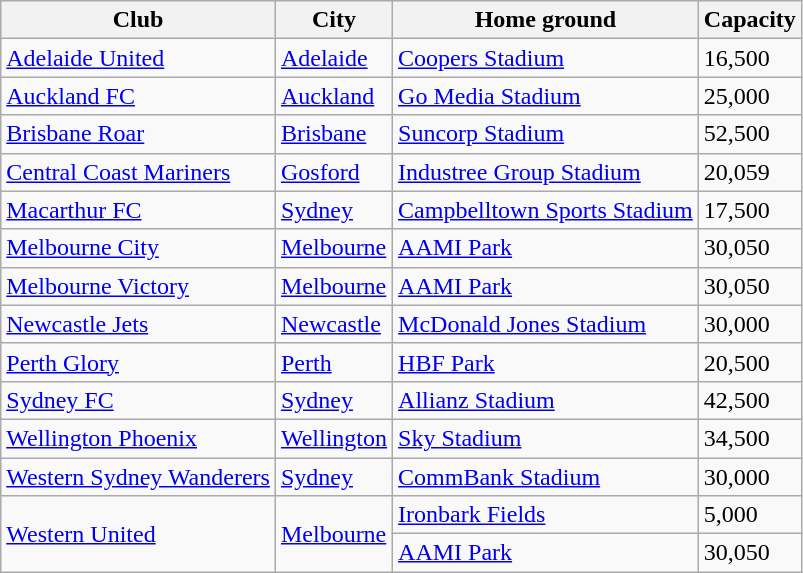<table class="wikitable sortable">
<tr>
<th>Club</th>
<th>City</th>
<th>Home ground</th>
<th>Capacity</th>
</tr>
<tr>
<td><a href='#'>Adelaide United</a></td>
<td><a href='#'>Adelaide</a></td>
<td><a href='#'>Coopers Stadium</a></td>
<td>16,500</td>
</tr>
<tr>
<td><a href='#'>Auckland FC</a></td>
<td><a href='#'>Auckland</a></td>
<td><a href='#'>Go Media Stadium</a></td>
<td>25,000</td>
</tr>
<tr>
<td><a href='#'>Brisbane Roar</a></td>
<td><a href='#'>Brisbane</a></td>
<td><a href='#'>Suncorp Stadium</a></td>
<td>52,500</td>
</tr>
<tr>
<td><a href='#'>Central Coast Mariners</a></td>
<td><a href='#'>Gosford</a></td>
<td><a href='#'>Industree Group Stadium</a></td>
<td>20,059</td>
</tr>
<tr>
<td><a href='#'>Macarthur FC</a></td>
<td><a href='#'>Sydney</a></td>
<td><a href='#'>Campbelltown Sports Stadium</a></td>
<td>17,500</td>
</tr>
<tr>
<td><a href='#'>Melbourne City</a></td>
<td><a href='#'>Melbourne</a></td>
<td><a href='#'>AAMI Park</a></td>
<td>30,050</td>
</tr>
<tr>
<td><a href='#'>Melbourne Victory</a></td>
<td><a href='#'>Melbourne</a></td>
<td><a href='#'>AAMI Park</a></td>
<td>30,050</td>
</tr>
<tr>
<td><a href='#'>Newcastle Jets</a></td>
<td><a href='#'>Newcastle</a></td>
<td><a href='#'>McDonald Jones Stadium</a></td>
<td>30,000</td>
</tr>
<tr>
<td><a href='#'>Perth Glory</a></td>
<td><a href='#'>Perth</a></td>
<td><a href='#'>HBF Park</a></td>
<td>20,500</td>
</tr>
<tr>
<td><a href='#'>Sydney FC</a></td>
<td><a href='#'>Sydney</a></td>
<td><a href='#'>Allianz Stadium</a></td>
<td>42,500</td>
</tr>
<tr>
<td><a href='#'>Wellington Phoenix</a></td>
<td><a href='#'>Wellington</a></td>
<td><a href='#'>Sky Stadium</a></td>
<td>34,500</td>
</tr>
<tr>
<td><a href='#'>Western Sydney Wanderers</a></td>
<td><a href='#'>Sydney</a></td>
<td><a href='#'>CommBank Stadium</a></td>
<td>30,000</td>
</tr>
<tr>
<td rowspan="2"><a href='#'>Western United</a></td>
<td rowspan="2"><a href='#'>Melbourne</a></td>
<td><a href='#'>Ironbark Fields</a></td>
<td>5,000</td>
</tr>
<tr>
<td><a href='#'>AAMI Park</a></td>
<td>30,050</td>
</tr>
</table>
